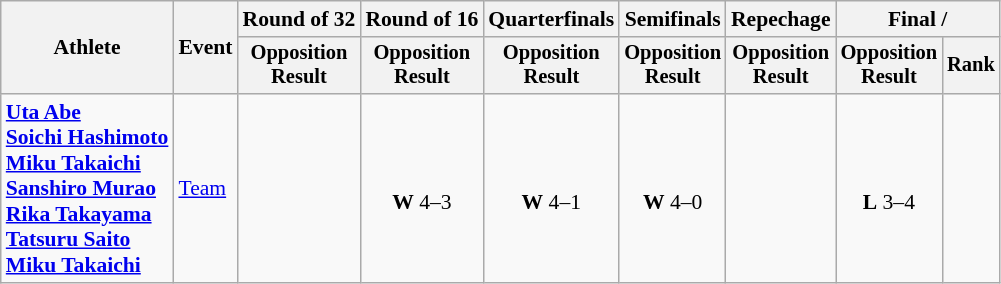<table class="wikitable" style="font-size:90%">
<tr>
<th rowspan="2">Athlete</th>
<th rowspan="2">Event</th>
<th>Round of 32</th>
<th>Round of 16</th>
<th>Quarterfinals</th>
<th>Semifinals</th>
<th>Repechage</th>
<th colspan=2>Final / </th>
</tr>
<tr style="font-size:95%">
<th>Opposition<br>Result</th>
<th>Opposition<br>Result</th>
<th>Opposition<br>Result</th>
<th>Opposition<br>Result</th>
<th>Opposition<br>Result</th>
<th>Opposition<br>Result</th>
<th>Rank</th>
</tr>
<tr align=center>
<td align=left><strong><a href='#'>Uta Abe</a><br><a href='#'>Soichi Hashimoto</a><br><a href='#'>Miku Takaichi</a><br><a href='#'>Sanshiro Murao</a><br><a href='#'>Rika Takayama</a><br><a href='#'>Tatsuru Saito</a><br><a href='#'>Miku Takaichi</a></strong></td>
<td align=left><a href='#'>Team</a></td>
<td></td>
<td><br><strong>W</strong> 4–3</td>
<td><br><strong>W</strong> 4–1</td>
<td><br><strong>W</strong> 4–0</td>
<td></td>
<td><br><strong>L</strong> 3–4</td>
<td></td>
</tr>
</table>
